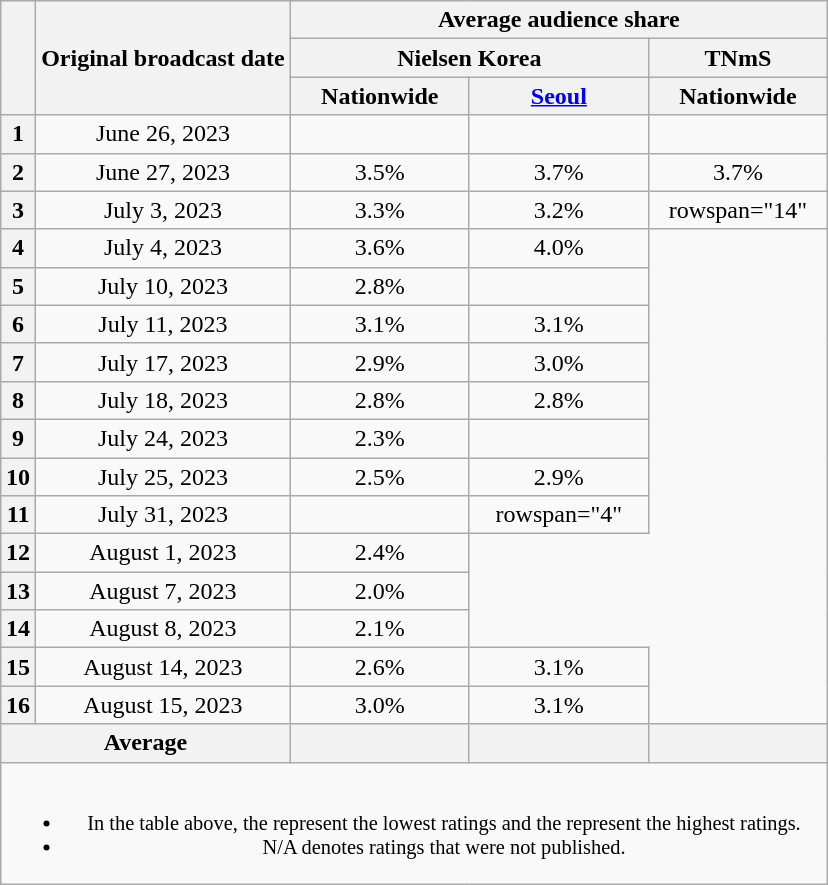<table class="wikitable" style="text-align:center; max-width:600px; margin-left:auto; margin-right:auto">
<tr>
<th scope="col" rowspan="3"></th>
<th scope="col" rowspan="3">Original broadcast date</th>
<th scope="col" colspan="3">Average audience share</th>
</tr>
<tr>
<th scope="col" colspan="2">Nielsen Korea</th>
<th scope="col">TNmS</th>
</tr>
<tr>
<th scope="col" style="width:7em">Nationwide</th>
<th scope="col" style="width:7em"><a href='#'>Seoul</a></th>
<th scope="col" style="width:7em">Nationwide</th>
</tr>
<tr>
<th scope"row">1</th>
<td>June 26, 2023</td>
<td><strong></strong> </td>
<td><strong></strong> </td>
<td></td>
</tr>
<tr>
<th scope"row">2</th>
<td>June 27, 2023</td>
<td>3.5% </td>
<td>3.7% </td>
<td>3.7% </td>
</tr>
<tr>
<th scope"row">3</th>
<td>July 3, 2023</td>
<td>3.3% </td>
<td>3.2% </td>
<td>rowspan="14" </td>
</tr>
<tr>
<th scope"row">4</th>
<td>July 4, 2023</td>
<td>3.6% </td>
<td>4.0% </td>
</tr>
<tr>
<th scope"row">5</th>
<td>July 10, 2023</td>
<td>2.8% </td>
<td><strong></strong> </td>
</tr>
<tr>
<th scope"row">6</th>
<td>July 11, 2023</td>
<td>3.1% </td>
<td>3.1% </td>
</tr>
<tr>
<th scope"row">7</th>
<td>July 17, 2023</td>
<td>2.9% </td>
<td>3.0% </td>
</tr>
<tr>
<th scope"row">8</th>
<td>July 18, 2023</td>
<td>2.8% </td>
<td>2.8% </td>
</tr>
<tr>
<th scope"row">9</th>
<td>July 24, 2023</td>
<td>2.3% </td>
<td></td>
</tr>
<tr>
<th scope"row">10</th>
<td>July 25, 2023</td>
<td>2.5% </td>
<td>2.9% </td>
</tr>
<tr>
<th scope"row">11</th>
<td>July 31, 2023</td>
<td><strong></strong> </td>
<td>rowspan="4" </td>
</tr>
<tr>
<th scope"row">12</th>
<td>August 1, 2023</td>
<td>2.4% </td>
</tr>
<tr>
<th scope"row">13</th>
<td>August 7, 2023</td>
<td>2.0% </td>
</tr>
<tr>
<th scope"row">14</th>
<td>August 8, 2023</td>
<td>2.1% </td>
</tr>
<tr>
<th scope"row">15</th>
<td>August 14, 2023</td>
<td>2.6% </td>
<td>3.1% </td>
</tr>
<tr>
<th scope"row">16</th>
<td>August 15, 2023</td>
<td>3.0% </td>
<td>3.1% </td>
</tr>
<tr>
<th scope="col" colspan="2">Average</th>
<th scope="col"></th>
<th scope="col"></th>
<th scope="col"></th>
</tr>
<tr>
<td colspan="5" style="font-size:85%"><br><ul><li>In the table above, the <strong></strong> represent the lowest ratings and the <strong></strong> represent the highest ratings.</li><li>N/A denotes ratings that were not published.</li></ul></td>
</tr>
</table>
